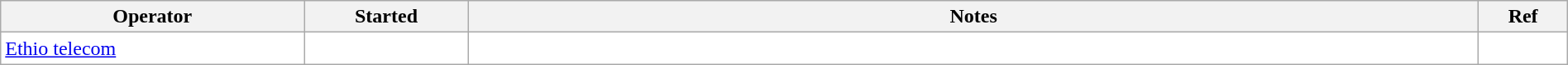<table class="wikitable" style="background: #FFFFFF; width: 100%; white-space: normal;">
<tr>
<th scope="col" width="100px">Operator</th>
<th scope="col" width="20px">Started</th>
<th scope="col" width="350px">Notes</th>
<th scope="col" width="20px">Ref</th>
</tr>
<tr>
<td><a href='#'>Ethio telecom</a></td>
<td></td>
<td></td>
</tr>
</table>
